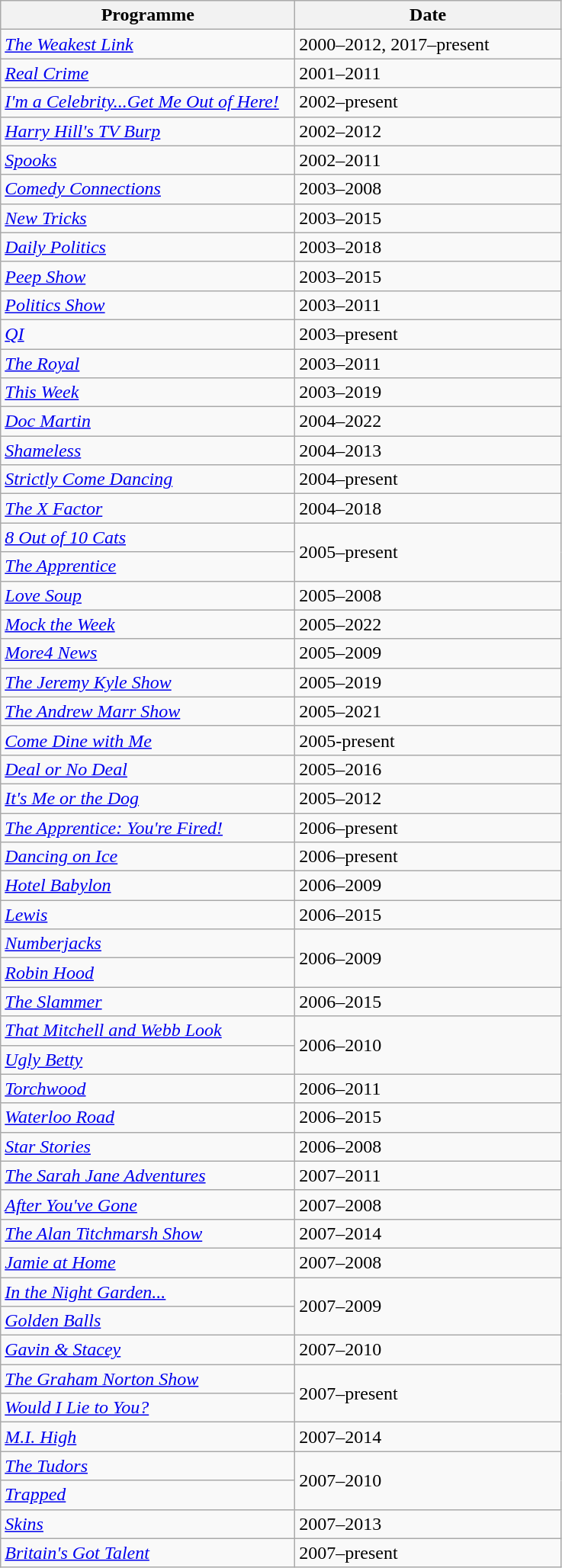<table class="wikitable">
<tr>
<th width=250>Programme</th>
<th width=225>Date</th>
</tr>
<tr>
<td><em><a href='#'>The Weakest Link</a></em></td>
<td>2000–2012, 2017–present</td>
</tr>
<tr>
<td><em><a href='#'>Real Crime</a></em></td>
<td>2001–2011</td>
</tr>
<tr>
<td><em><a href='#'>I'm a Celebrity...Get Me Out of Here!</a></em></td>
<td>2002–present</td>
</tr>
<tr>
<td><em><a href='#'>Harry Hill's TV Burp</a></em></td>
<td>2002–2012</td>
</tr>
<tr>
<td><em><a href='#'>Spooks</a></em></td>
<td>2002–2011</td>
</tr>
<tr>
<td><em><a href='#'>Comedy Connections</a></em></td>
<td>2003–2008</td>
</tr>
<tr>
<td><em><a href='#'>New Tricks</a></em></td>
<td>2003–2015</td>
</tr>
<tr>
<td><em><a href='#'>Daily Politics</a></em></td>
<td>2003–2018</td>
</tr>
<tr>
<td><em><a href='#'>Peep Show</a></em></td>
<td>2003–2015</td>
</tr>
<tr>
<td><em><a href='#'>Politics Show</a></em></td>
<td>2003–2011</td>
</tr>
<tr>
<td><em><a href='#'>QI</a></em></td>
<td>2003–present</td>
</tr>
<tr>
<td><em><a href='#'>The Royal</a></em></td>
<td>2003–2011</td>
</tr>
<tr>
<td><em><a href='#'>This Week</a></em></td>
<td>2003–2019</td>
</tr>
<tr>
<td><em><a href='#'>Doc Martin</a></em></td>
<td>2004–2022</td>
</tr>
<tr>
<td><em><a href='#'>Shameless</a></em></td>
<td>2004–2013</td>
</tr>
<tr>
<td><em><a href='#'>Strictly Come Dancing</a></em></td>
<td>2004–present</td>
</tr>
<tr>
<td><em><a href='#'>The X Factor</a></em></td>
<td>2004–2018</td>
</tr>
<tr>
<td><em><a href='#'>8 Out of 10 Cats</a></em></td>
<td rowspan="2">2005–present</td>
</tr>
<tr>
<td><em><a href='#'>The Apprentice</a></em></td>
</tr>
<tr>
<td><em><a href='#'>Love Soup</a></em></td>
<td>2005–2008</td>
</tr>
<tr>
<td><em><a href='#'>Mock the Week</a></em></td>
<td>2005–2022</td>
</tr>
<tr>
<td><em><a href='#'>More4 News</a></em></td>
<td>2005–2009</td>
</tr>
<tr>
<td><em><a href='#'>The Jeremy Kyle Show</a></em></td>
<td>2005–2019</td>
</tr>
<tr>
<td><em><a href='#'>The Andrew Marr Show</a></em></td>
<td>2005–2021</td>
</tr>
<tr>
<td><em><a href='#'>Come Dine with Me</a></em></td>
<td>2005-present</td>
</tr>
<tr>
<td><em><a href='#'>Deal or No Deal</a></em></td>
<td>2005–2016</td>
</tr>
<tr>
<td><em><a href='#'>It's Me or the Dog</a></em></td>
<td>2005–2012</td>
</tr>
<tr>
<td><em><a href='#'>The Apprentice: You're Fired!</a></em></td>
<td>2006–present</td>
</tr>
<tr>
<td><em><a href='#'>Dancing on Ice</a></em></td>
<td>2006–present</td>
</tr>
<tr>
<td><em><a href='#'>Hotel Babylon</a></em></td>
<td>2006–2009</td>
</tr>
<tr>
<td><em><a href='#'>Lewis</a></em></td>
<td>2006–2015</td>
</tr>
<tr>
<td><em><a href='#'>Numberjacks</a></em></td>
<td rowspan="2">2006–2009</td>
</tr>
<tr>
<td><em><a href='#'>Robin Hood</a></em></td>
</tr>
<tr>
<td><em><a href='#'>The Slammer</a></em></td>
<td>2006–2015</td>
</tr>
<tr>
<td><em><a href='#'>That Mitchell and Webb Look</a></em></td>
<td rowspan="2">2006–2010</td>
</tr>
<tr>
<td><em><a href='#'>Ugly Betty</a></em></td>
</tr>
<tr>
<td><em><a href='#'>Torchwood</a></em></td>
<td>2006–2011</td>
</tr>
<tr>
<td><em><a href='#'>Waterloo Road</a></em></td>
<td>2006–2015</td>
</tr>
<tr>
<td><em><a href='#'>Star Stories</a></em></td>
<td>2006–2008</td>
</tr>
<tr>
<td><em><a href='#'>The Sarah Jane Adventures</a></em></td>
<td>2007–2011</td>
</tr>
<tr>
<td><em><a href='#'>After You've Gone</a></em></td>
<td>2007–2008</td>
</tr>
<tr>
<td><em><a href='#'>The Alan Titchmarsh Show</a></em></td>
<td>2007–2014</td>
</tr>
<tr>
<td><em><a href='#'>Jamie at Home</a></em></td>
<td>2007–2008</td>
</tr>
<tr>
<td><em><a href='#'>In the Night Garden...</a></em></td>
<td rowspan="2">2007–2009</td>
</tr>
<tr>
<td><em><a href='#'>Golden Balls</a></em></td>
</tr>
<tr>
<td><em><a href='#'>Gavin & Stacey</a></em></td>
<td>2007–2010</td>
</tr>
<tr>
<td><em><a href='#'>The Graham Norton Show</a></em></td>
<td rowspan="2">2007–present</td>
</tr>
<tr>
<td><em><a href='#'>Would I Lie to You?</a></em></td>
</tr>
<tr>
<td><em><a href='#'>M.I. High</a></em></td>
<td>2007–2014</td>
</tr>
<tr>
<td><em><a href='#'>The Tudors</a></em></td>
<td rowspan="2">2007–2010</td>
</tr>
<tr>
<td><em><a href='#'>Trapped</a></em></td>
</tr>
<tr>
<td><em><a href='#'>Skins</a></em></td>
<td>2007–2013</td>
</tr>
<tr>
<td><em><a href='#'>Britain's Got Talent</a></em></td>
<td>2007–present</td>
</tr>
</table>
